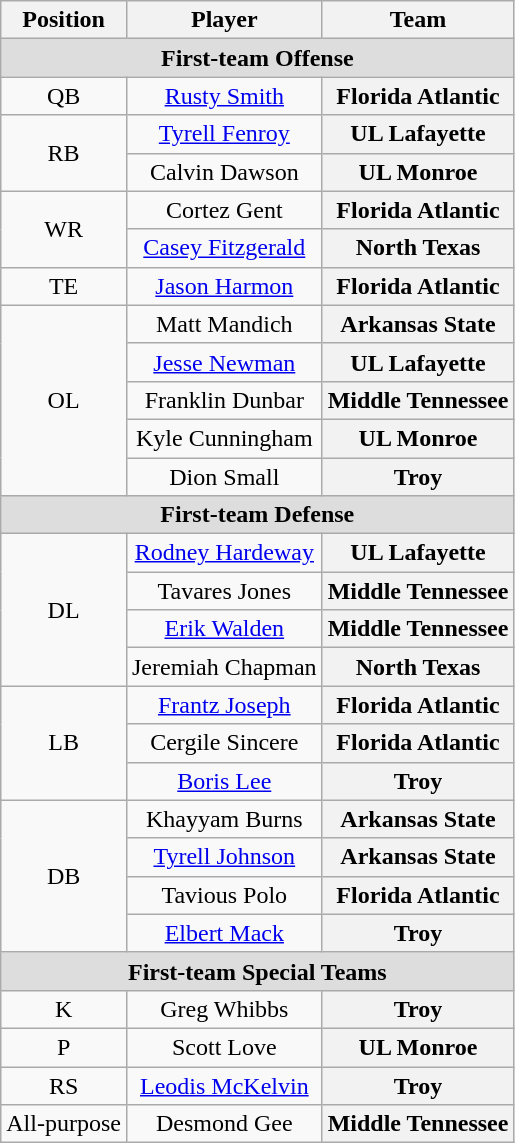<table class="wikitable">
<tr>
<th>Position</th>
<th>Player</th>
<th>Team</th>
</tr>
<tr>
<td colspan="3" style="text-align:center; background:#ddd;"><strong>First-team Offense</strong></td>
</tr>
<tr style="text-align:center;">
<td>QB</td>
<td><a href='#'>Rusty Smith</a></td>
<th Style = >Florida Atlantic</th>
</tr>
<tr style="text-align:center;">
<td rowspan="2">RB</td>
<td><a href='#'>Tyrell Fenroy</a></td>
<th Style = >UL Lafayette</th>
</tr>
<tr style="text-align:center;">
<td>Calvin Dawson</td>
<th Style = >UL Monroe</th>
</tr>
<tr style="text-align:center;">
<td rowspan="2">WR</td>
<td>Cortez Gent</td>
<th Style = >Florida Atlantic</th>
</tr>
<tr style="text-align:center;">
<td><a href='#'>Casey Fitzgerald</a></td>
<th Style = >North Texas</th>
</tr>
<tr style="text-align:center;">
<td>TE</td>
<td><a href='#'>Jason Harmon</a></td>
<th Style = >Florida Atlantic</th>
</tr>
<tr style="text-align:center;">
<td rowspan="5">OL</td>
<td>Matt Mandich</td>
<th Style = >Arkansas State</th>
</tr>
<tr style="text-align:center;">
<td><a href='#'>Jesse Newman</a></td>
<th Style = >UL Lafayette</th>
</tr>
<tr style="text-align:center;">
<td>Franklin Dunbar</td>
<th Style = >Middle Tennessee</th>
</tr>
<tr style="text-align:center;">
<td>Kyle Cunningham</td>
<th Style = >UL Monroe</th>
</tr>
<tr style="text-align:center;">
<td>Dion Small</td>
<th Style = >Troy</th>
</tr>
<tr>
<td colspan="3" style="text-align:center; background:#ddd;"><strong>First-team Defense</strong></td>
</tr>
<tr style="text-align:center;">
<td rowspan="4">DL</td>
<td><a href='#'>Rodney Hardeway</a></td>
<th Style = >UL Lafayette</th>
</tr>
<tr style="text-align:center;">
<td>Tavares Jones</td>
<th Style = >Middle Tennessee</th>
</tr>
<tr style="text-align:center;">
<td><a href='#'>Erik Walden</a></td>
<th Style = >Middle Tennessee</th>
</tr>
<tr style="text-align:center;">
<td>Jeremiah Chapman</td>
<th Style = >North Texas</th>
</tr>
<tr style="text-align:center;">
<td rowspan="3">LB</td>
<td><a href='#'>Frantz Joseph</a></td>
<th Style = >Florida Atlantic</th>
</tr>
<tr style="text-align:center;">
<td>Cergile Sincere</td>
<th Style = >Florida Atlantic</th>
</tr>
<tr style="text-align:center;">
<td><a href='#'>Boris Lee</a></td>
<th Style = >Troy</th>
</tr>
<tr style="text-align:center;">
<td rowspan="4">DB</td>
<td>Khayyam Burns</td>
<th Style = >Arkansas State</th>
</tr>
<tr style="text-align:center;">
<td><a href='#'>Tyrell Johnson</a></td>
<th Style = >Arkansas State</th>
</tr>
<tr style="text-align:center;">
<td>Tavious Polo</td>
<th Style = >Florida Atlantic</th>
</tr>
<tr style="text-align:center;">
<td><a href='#'>Elbert Mack</a></td>
<th Style = >Troy</th>
</tr>
<tr>
<td colspan="3" style="text-align:center; background:#ddd;"><strong>First-team Special Teams</strong></td>
</tr>
<tr style="text-align:center;">
<td>K</td>
<td>Greg Whibbs</td>
<th Style = >Troy</th>
</tr>
<tr style="text-align:center;">
<td>P</td>
<td>Scott Love</td>
<th Style = >UL Monroe</th>
</tr>
<tr style="text-align:center;">
<td>RS</td>
<td><a href='#'>Leodis McKelvin</a></td>
<th Style = >Troy</th>
</tr>
<tr style="text-align:center;">
<td>All-purpose</td>
<td>Desmond Gee</td>
<th Style = >Middle Tennessee</th>
</tr>
</table>
